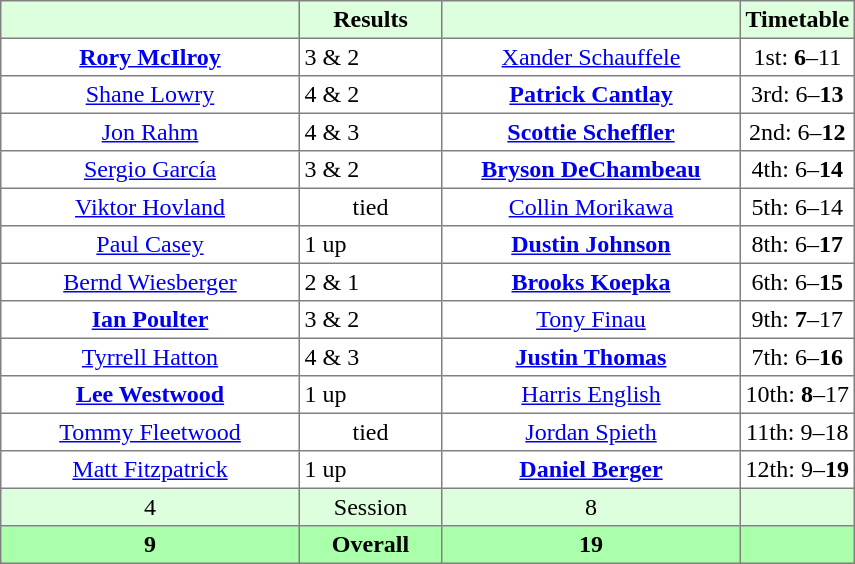<table border="1" cellpadding="3" style="border-collapse: collapse; text-align:center;">
<tr style="background:#dfd;">
<th style="width:12em;"></th>
<th style="width:5.5em;">Results</th>
<th style="width:12em;"></th>
<th>Timetable</th>
</tr>
<tr>
<td><strong><a href='#'>Rory McIlroy</a></strong></td>
<td align=left> 3 & 2</td>
<td><a href='#'>Xander Schauffele</a></td>
<td>1st: <strong>6</strong>–11</td>
</tr>
<tr>
<td><a href='#'>Shane Lowry</a></td>
<td align=left> 4 & 2</td>
<td><strong><a href='#'>Patrick Cantlay</a></strong></td>
<td>3rd: 6–<strong>13</strong></td>
</tr>
<tr>
<td><a href='#'>Jon Rahm</a></td>
<td align=left> 4 & 3</td>
<td><strong><a href='#'>Scottie Scheffler</a></strong></td>
<td>2nd: 6–<strong>12</strong></td>
</tr>
<tr>
<td><a href='#'>Sergio García</a></td>
<td align=left> 3 & 2</td>
<td><strong><a href='#'>Bryson DeChambeau</a></strong></td>
<td>4th: 6–<strong>14</strong></td>
</tr>
<tr>
<td><a href='#'>Viktor Hovland</a></td>
<td>tied</td>
<td><a href='#'>Collin Morikawa</a></td>
<td>5th: 6–14</td>
</tr>
<tr>
<td><a href='#'>Paul Casey</a></td>
<td align=left> 1 up</td>
<td><strong><a href='#'>Dustin Johnson</a></strong></td>
<td>8th: 6–<strong>17</strong></td>
</tr>
<tr>
<td><a href='#'>Bernd Wiesberger</a></td>
<td align=left> 2 & 1</td>
<td><strong><a href='#'>Brooks Koepka</a></strong></td>
<td>6th: 6–<strong>15</strong></td>
</tr>
<tr>
<td><strong><a href='#'>Ian Poulter</a></strong></td>
<td align=left> 3 & 2</td>
<td><a href='#'>Tony Finau</a></td>
<td>9th: <strong>7</strong>–17</td>
</tr>
<tr>
<td><a href='#'>Tyrrell Hatton</a></td>
<td align=left> 4 & 3</td>
<td><strong><a href='#'>Justin Thomas</a></strong></td>
<td>7th: 6–<strong>16</strong></td>
</tr>
<tr>
<td><strong><a href='#'>Lee Westwood</a></strong></td>
<td align=left> 1 up</td>
<td><a href='#'>Harris English</a></td>
<td>10th: <strong>8</strong>–17</td>
</tr>
<tr>
<td><a href='#'>Tommy Fleetwood</a></td>
<td>tied</td>
<td><a href='#'>Jordan Spieth</a></td>
<td>11th: 9–18</td>
</tr>
<tr>
<td><a href='#'>Matt Fitzpatrick</a></td>
<td align=left> 1 up</td>
<td><strong><a href='#'>Daniel Berger</a></strong></td>
<td>12th: 9–<strong>19</strong></td>
</tr>
<tr style="background:#dfd;">
<td>4</td>
<td>Session</td>
<td>8</td>
<td></td>
</tr>
<tr style="background:#afa;">
<th>9</th>
<th>Overall</th>
<th>19</th>
<th></th>
</tr>
</table>
